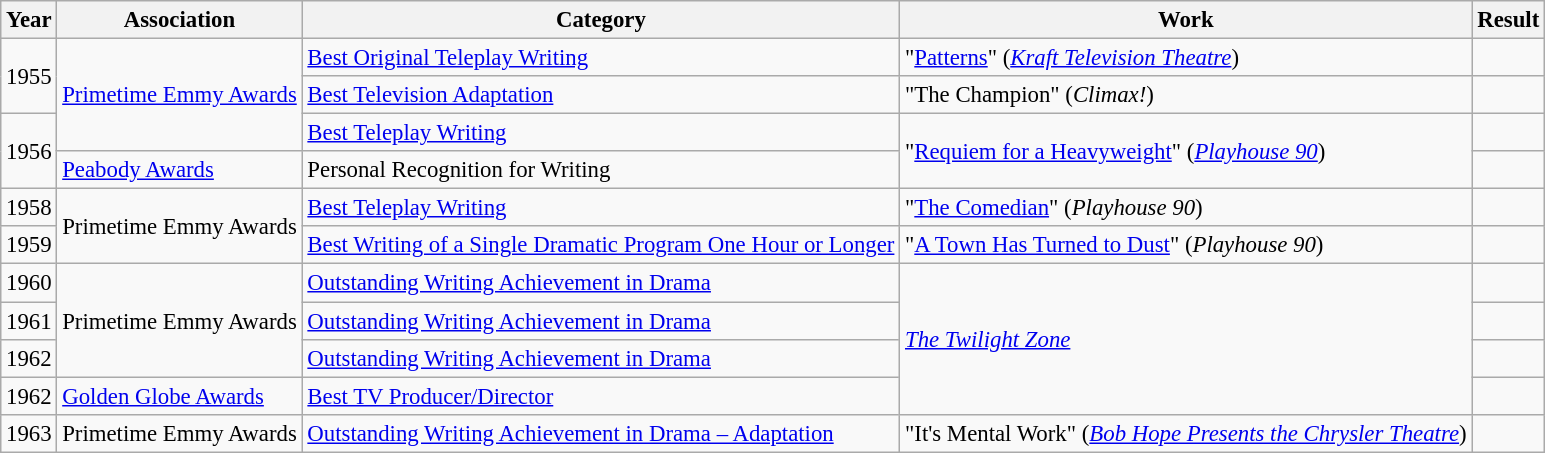<table class="wikitable sortable" style="font-size: 95%;">
<tr>
<th>Year</th>
<th>Association</th>
<th>Category</th>
<th>Work</th>
<th>Result</th>
</tr>
<tr>
<td rowspan=2>1955</td>
<td rowspan=3><a href='#'>Primetime Emmy Awards</a></td>
<td><a href='#'>Best Original Teleplay Writing</a></td>
<td>"<a href='#'>Patterns</a>" (<em><a href='#'>Kraft Television Theatre</a></em>)</td>
<td></td>
</tr>
<tr>
<td><a href='#'>Best Television Adaptation</a></td>
<td>"The Champion" (<em>Climax!</em>)</td>
<td></td>
</tr>
<tr>
<td rowspan=2>1956</td>
<td><a href='#'>Best Teleplay Writing</a></td>
<td rowspan=2>"<a href='#'>Requiem for a Heavyweight</a>" (<em><a href='#'>Playhouse 90</a></em>)</td>
<td></td>
</tr>
<tr>
<td><a href='#'>Peabody Awards</a></td>
<td>Personal Recognition for Writing</td>
<td></td>
</tr>
<tr>
<td>1958</td>
<td rowspan=2>Primetime Emmy Awards</td>
<td><a href='#'>Best Teleplay Writing</a></td>
<td>"<a href='#'>The Comedian</a>" (<em>Playhouse 90</em>)</td>
<td></td>
</tr>
<tr>
<td>1959</td>
<td><a href='#'>Best Writing of a Single Dramatic Program One Hour or Longer</a></td>
<td>"<a href='#'>A Town Has Turned to Dust</a>" (<em>Playhouse 90</em>)</td>
<td></td>
</tr>
<tr>
<td>1960</td>
<td rowspan=3>Primetime Emmy Awards</td>
<td><a href='#'>Outstanding Writing Achievement in Drama</a></td>
<td rowspan="4"><em><a href='#'>The Twilight Zone</a></em></td>
<td></td>
</tr>
<tr>
<td>1961</td>
<td><a href='#'>Outstanding Writing Achievement in Drama</a></td>
<td></td>
</tr>
<tr>
<td>1962</td>
<td><a href='#'>Outstanding Writing Achievement in Drama</a></td>
<td></td>
</tr>
<tr>
<td>1962</td>
<td><a href='#'>Golden Globe Awards</a></td>
<td><a href='#'>Best TV Producer/Director</a></td>
<td></td>
</tr>
<tr>
<td>1963</td>
<td>Primetime Emmy Awards</td>
<td><a href='#'>Outstanding Writing Achievement in Drama – Adaptation</a></td>
<td>"It's Mental Work" (<em><a href='#'>Bob Hope Presents the Chrysler Theatre</a></em>)</td>
<td></td>
</tr>
</table>
